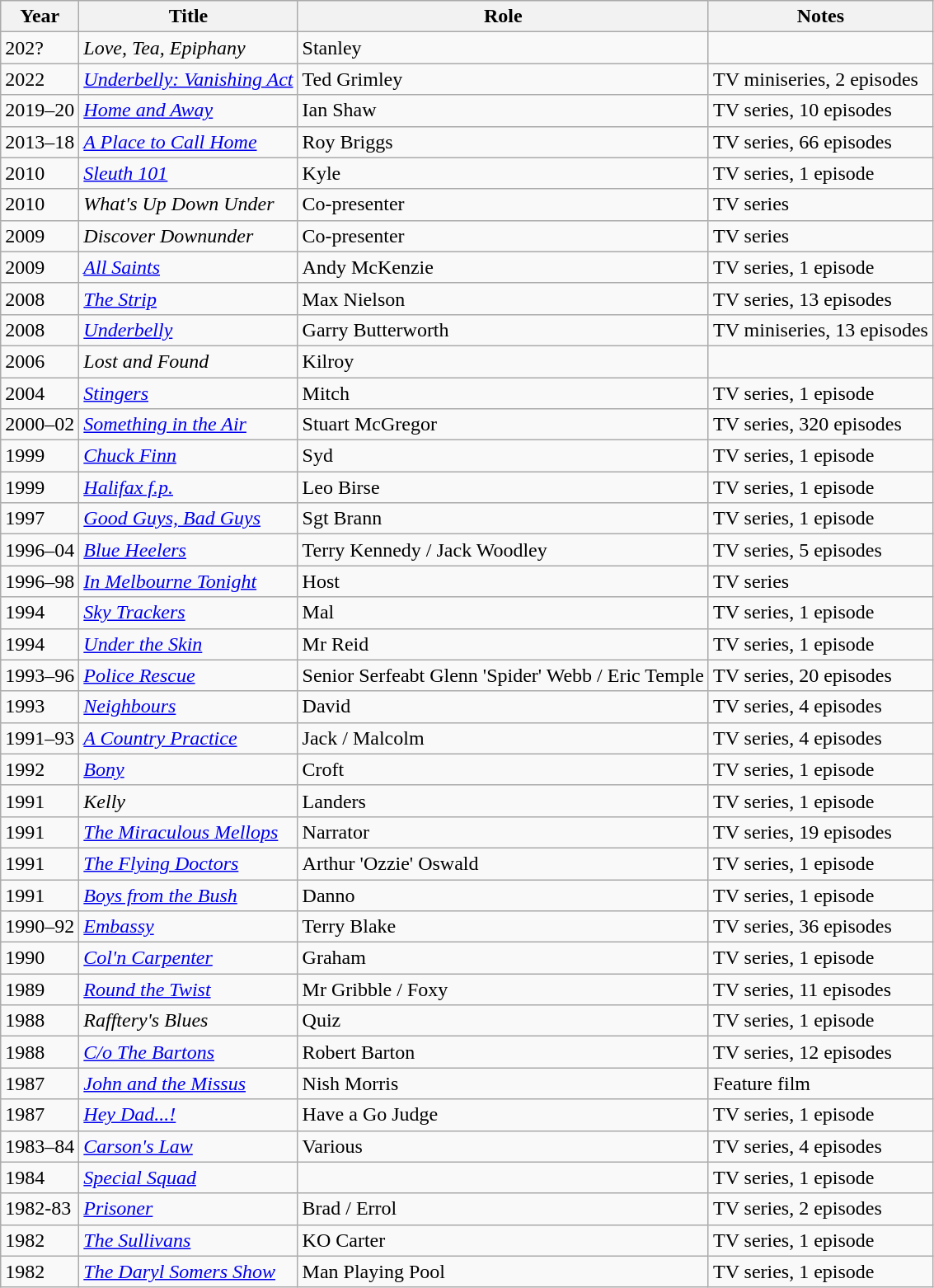<table class="wikitable">
<tr>
<th>Year</th>
<th>Title</th>
<th>Role</th>
<th>Notes</th>
</tr>
<tr>
<td>202?</td>
<td><em>Love, Tea, Epiphany</em></td>
<td>Stanley</td>
<td></td>
</tr>
<tr>
<td>2022</td>
<td><em><a href='#'>Underbelly: Vanishing Act</a></em></td>
<td>Ted Grimley</td>
<td>TV miniseries, 2 episodes</td>
</tr>
<tr>
<td>2019–20</td>
<td><em><a href='#'>Home and Away</a></em></td>
<td>Ian Shaw</td>
<td>TV series, 10 episodes</td>
</tr>
<tr>
<td>2013–18</td>
<td><em><a href='#'>A Place to Call Home</a></em></td>
<td>Roy Briggs</td>
<td>TV series, 66 episodes</td>
</tr>
<tr>
<td>2010</td>
<td><em><a href='#'>Sleuth 101</a></em></td>
<td>Kyle</td>
<td>TV series, 1 episode</td>
</tr>
<tr>
<td>2010</td>
<td><em>What's Up Down Under</em></td>
<td>Co-presenter</td>
<td>TV series</td>
</tr>
<tr>
<td>2009</td>
<td><em>Discover Downunder</em></td>
<td>Co-presenter</td>
<td>TV series</td>
</tr>
<tr>
<td>2009</td>
<td><em><a href='#'>All Saints</a></em></td>
<td>Andy McKenzie</td>
<td>TV series, 1 episode</td>
</tr>
<tr>
<td>2008</td>
<td><em><a href='#'>The Strip</a></em></td>
<td>Max Nielson</td>
<td>TV series, 13 episodes</td>
</tr>
<tr>
<td>2008</td>
<td><em><a href='#'>Underbelly</a></em></td>
<td>Garry Butterworth</td>
<td>TV miniseries, 13 episodes</td>
</tr>
<tr>
<td>2006</td>
<td><em>Lost and Found</em></td>
<td>Kilroy</td>
<td></td>
</tr>
<tr>
<td>2004</td>
<td><em><a href='#'>Stingers</a></em></td>
<td>Mitch</td>
<td>TV series, 1 episode</td>
</tr>
<tr>
<td>2000–02</td>
<td><em><a href='#'>Something in the Air</a></em></td>
<td>Stuart McGregor</td>
<td>TV series, 320 episodes</td>
</tr>
<tr>
<td>1999</td>
<td><em><a href='#'>Chuck Finn</a></em></td>
<td>Syd</td>
<td>TV series, 1 episode</td>
</tr>
<tr>
<td>1999</td>
<td><em><a href='#'>Halifax f.p.</a></em></td>
<td>Leo Birse</td>
<td>TV series, 1 episode</td>
</tr>
<tr>
<td>1997</td>
<td><em><a href='#'>Good Guys, Bad Guys</a></em></td>
<td>Sgt Brann</td>
<td>TV series, 1 episode</td>
</tr>
<tr>
<td>1996–04</td>
<td><em><a href='#'>Blue Heelers</a></em></td>
<td>Terry Kennedy / Jack Woodley</td>
<td>TV series, 5 episodes</td>
</tr>
<tr>
<td>1996–98</td>
<td><em><a href='#'>In Melbourne Tonight</a></em></td>
<td>Host</td>
<td>TV series</td>
</tr>
<tr>
<td>1994</td>
<td><em><a href='#'>Sky Trackers</a></em></td>
<td>Mal</td>
<td>TV series, 1 episode</td>
</tr>
<tr>
<td>1994</td>
<td><em><a href='#'>Under the Skin</a></em></td>
<td>Mr Reid</td>
<td>TV series, 1 episode</td>
</tr>
<tr>
<td>1993–96</td>
<td><em><a href='#'>Police Rescue</a></em></td>
<td>Senior Serfeabt Glenn 'Spider' Webb / Eric Temple</td>
<td>TV series, 20 episodes</td>
</tr>
<tr>
<td>1993</td>
<td><em><a href='#'>Neighbours</a></em></td>
<td>David</td>
<td>TV series, 4 episodes</td>
</tr>
<tr>
<td>1991–93</td>
<td><em><a href='#'>A Country Practice</a></em></td>
<td>Jack / Malcolm</td>
<td>TV series, 4 episodes</td>
</tr>
<tr>
<td>1992</td>
<td><em><a href='#'>Bony</a></em></td>
<td>Croft</td>
<td>TV series, 1 episode</td>
</tr>
<tr>
<td>1991</td>
<td><em>Kelly</em></td>
<td>Landers</td>
<td>TV series, 1 episode</td>
</tr>
<tr>
<td>1991</td>
<td><em><a href='#'>The Miraculous Mellops</a></em></td>
<td>Narrator</td>
<td>TV series, 19 episodes</td>
</tr>
<tr>
<td>1991</td>
<td><em><a href='#'>The Flying Doctors</a></em></td>
<td>Arthur 'Ozzie' Oswald</td>
<td>TV series, 1 episode</td>
</tr>
<tr>
<td>1991</td>
<td><em><a href='#'>Boys from the Bush</a></em></td>
<td>Danno</td>
<td>TV series, 1 episode</td>
</tr>
<tr>
<td>1990–92</td>
<td><em><a href='#'>Embassy</a></em></td>
<td>Terry Blake</td>
<td>TV series, 36 episodes</td>
</tr>
<tr>
<td>1990</td>
<td><em><a href='#'>Col'n Carpenter</a></em></td>
<td>Graham</td>
<td>TV series, 1 episode</td>
</tr>
<tr>
<td>1989</td>
<td><em><a href='#'>Round the Twist</a></em></td>
<td>Mr Gribble / Foxy</td>
<td>TV series, 11 episodes</td>
</tr>
<tr>
<td>1988</td>
<td><em>Rafftery's Blues</em></td>
<td>Quiz</td>
<td>TV series, 1 episode</td>
</tr>
<tr>
<td>1988</td>
<td><em><a href='#'>C/o The Bartons</a></em></td>
<td>Robert Barton</td>
<td>TV series, 12 episodes</td>
</tr>
<tr>
<td>1987</td>
<td><em><a href='#'>John and the Missus</a></em></td>
<td>Nish Morris</td>
<td>Feature film</td>
</tr>
<tr>
<td>1987</td>
<td><em><a href='#'>Hey Dad...!</a></em></td>
<td>Have a Go Judge</td>
<td>TV series, 1 episode</td>
</tr>
<tr>
<td>1983–84</td>
<td><em><a href='#'>Carson's Law</a></em></td>
<td>Various</td>
<td>TV series, 4 episodes</td>
</tr>
<tr>
<td>1984</td>
<td><em><a href='#'>Special Squad</a></em></td>
<td></td>
<td>TV series, 1 episode</td>
</tr>
<tr>
<td>1982-83</td>
<td><em><a href='#'>Prisoner</a></em></td>
<td>Brad / Errol</td>
<td>TV series, 2 episodes</td>
</tr>
<tr>
<td>1982</td>
<td><em><a href='#'>The Sullivans</a></em></td>
<td>KO Carter</td>
<td>TV series, 1 episode</td>
</tr>
<tr>
<td>1982</td>
<td><em><a href='#'>The Daryl Somers Show</a></em></td>
<td>Man Playing Pool</td>
<td>TV series, 1 episode</td>
</tr>
</table>
